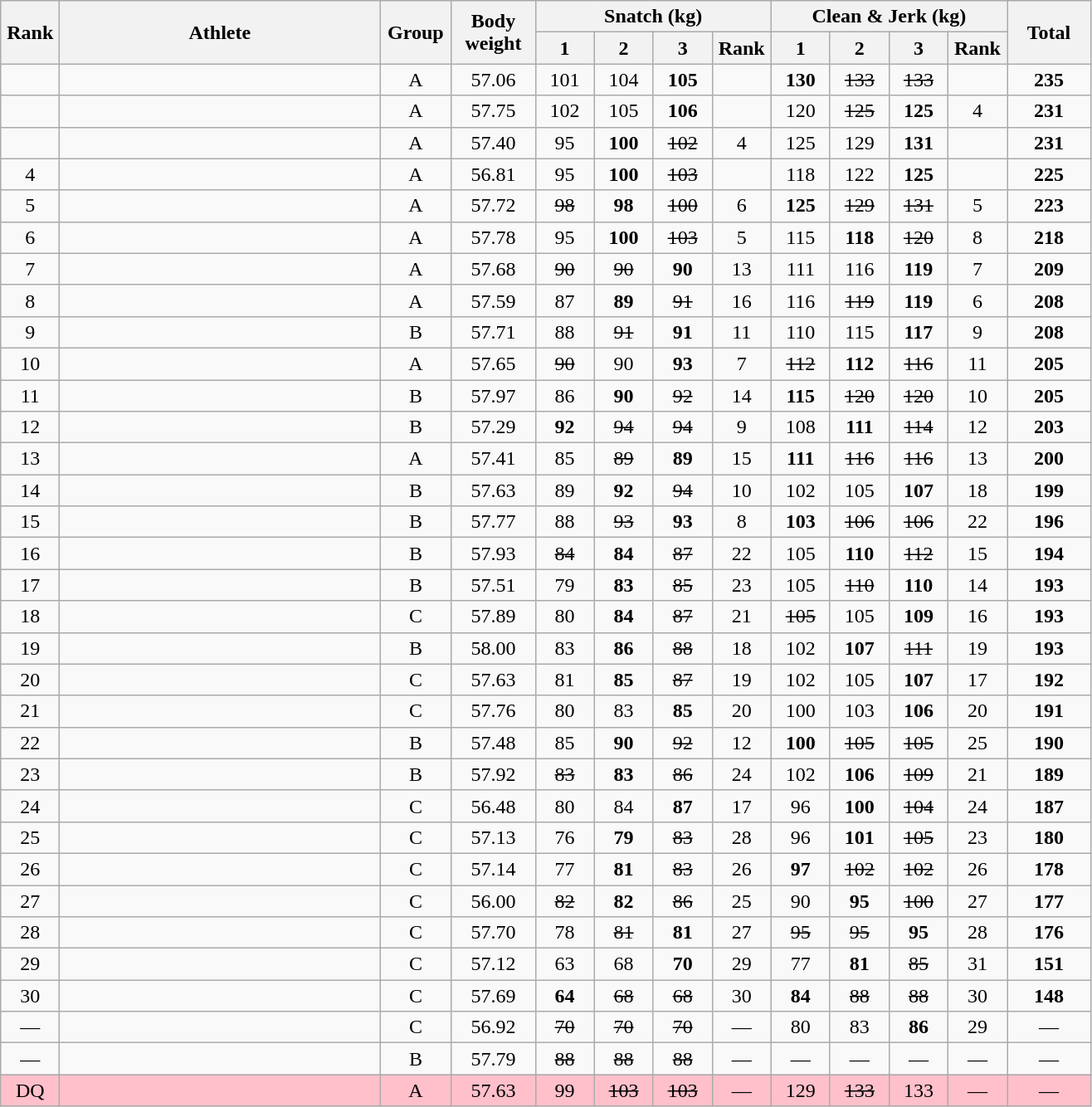<table class = "wikitable" style="text-align:center;">
<tr>
<th rowspan=2 width=40>Rank</th>
<th rowspan=2 width=250>Athlete</th>
<th rowspan=2 width=50>Group</th>
<th rowspan=2 width=60>Body weight</th>
<th colspan=4>Snatch (kg)</th>
<th colspan=4>Clean & Jerk (kg)</th>
<th rowspan=2 width=60>Total</th>
</tr>
<tr>
<th width=40>1</th>
<th width=40>2</th>
<th width=40>3</th>
<th width=40>Rank</th>
<th width=40>1</th>
<th width=40>2</th>
<th width=40>3</th>
<th width=40>Rank</th>
</tr>
<tr>
<td></td>
<td align=left></td>
<td>A</td>
<td>57.06</td>
<td>101</td>
<td>104</td>
<td><strong>105</strong></td>
<td></td>
<td><strong>130</strong></td>
<td><s>133</s></td>
<td><s>133</s></td>
<td></td>
<td><strong>235</strong></td>
</tr>
<tr>
<td></td>
<td align=left></td>
<td>A</td>
<td>57.75</td>
<td>102</td>
<td>105</td>
<td><strong>106</strong></td>
<td></td>
<td>120</td>
<td><s>125</s></td>
<td><strong>125</strong></td>
<td>4</td>
<td><strong>231</strong></td>
</tr>
<tr>
<td></td>
<td align=left></td>
<td>A</td>
<td>57.40</td>
<td>95</td>
<td><strong>100</strong></td>
<td><s>102</s></td>
<td>4</td>
<td>125</td>
<td>129</td>
<td><strong>131</strong></td>
<td></td>
<td><strong>231</strong></td>
</tr>
<tr>
<td>4</td>
<td align=left></td>
<td>A</td>
<td>56.81</td>
<td>95</td>
<td><strong>100</strong></td>
<td><s>103</s></td>
<td></td>
<td>118</td>
<td>122</td>
<td><strong>125</strong></td>
<td></td>
<td><strong>225</strong></td>
</tr>
<tr>
<td>5</td>
<td align=left></td>
<td>A</td>
<td>57.72</td>
<td><s>98</s></td>
<td><strong>98</strong></td>
<td><s>100</s></td>
<td>6</td>
<td><strong>125</strong></td>
<td><s>129</s></td>
<td><s>131</s></td>
<td>5</td>
<td><strong>223</strong></td>
</tr>
<tr>
<td>6</td>
<td align=left></td>
<td>A</td>
<td>57.78</td>
<td>95</td>
<td><strong>100</strong></td>
<td><s>103</s></td>
<td>5</td>
<td>115</td>
<td><strong>118</strong></td>
<td><s>120</s></td>
<td>8</td>
<td><strong>218</strong></td>
</tr>
<tr>
<td>7</td>
<td align=left></td>
<td>A</td>
<td>57.68</td>
<td><s>90</s></td>
<td><s>90</s></td>
<td><strong>90</strong></td>
<td>13</td>
<td>111</td>
<td>116</td>
<td><strong>119</strong></td>
<td>7</td>
<td><strong>209</strong></td>
</tr>
<tr>
<td>8</td>
<td align=left></td>
<td>A</td>
<td>57.59</td>
<td>87</td>
<td><strong>89</strong></td>
<td><s>91</s></td>
<td>16</td>
<td>116</td>
<td><s>119</s></td>
<td><strong>119</strong></td>
<td>6</td>
<td><strong>208</strong></td>
</tr>
<tr>
<td>9</td>
<td align=left></td>
<td>B</td>
<td>57.71</td>
<td>88</td>
<td><s>91</s></td>
<td><strong>91</strong></td>
<td>11</td>
<td>110</td>
<td>115</td>
<td><strong>117</strong></td>
<td>9</td>
<td><strong>208</strong></td>
</tr>
<tr>
<td>10</td>
<td align=left></td>
<td>A</td>
<td>57.65</td>
<td><s>90</s></td>
<td>90</td>
<td><strong>93</strong></td>
<td>7</td>
<td><s>112</s></td>
<td><strong>112</strong></td>
<td><s>116</s></td>
<td>11</td>
<td><strong>205</strong></td>
</tr>
<tr>
<td>11</td>
<td align=left></td>
<td>B</td>
<td>57.97</td>
<td>86</td>
<td><strong>90</strong></td>
<td><s>92</s></td>
<td>14</td>
<td><strong>115</strong></td>
<td><s>120</s></td>
<td><s>120</s></td>
<td>10</td>
<td><strong>205</strong></td>
</tr>
<tr>
<td>12</td>
<td align=left></td>
<td>B</td>
<td>57.29</td>
<td><strong>92</strong></td>
<td><s>94</s></td>
<td><s>94</s></td>
<td>9</td>
<td>108</td>
<td><strong>111</strong></td>
<td><s>114</s></td>
<td>12</td>
<td><strong>203</strong></td>
</tr>
<tr>
<td>13</td>
<td align=left></td>
<td>A</td>
<td>57.41</td>
<td>85</td>
<td><s>89</s></td>
<td><strong>89</strong></td>
<td>15</td>
<td><strong>111</strong></td>
<td><s>116</s></td>
<td><s>116</s></td>
<td>13</td>
<td><strong>200</strong></td>
</tr>
<tr>
<td>14</td>
<td align=left></td>
<td>B</td>
<td>57.63</td>
<td>89</td>
<td><strong>92</strong></td>
<td><s>94</s></td>
<td>10</td>
<td>102</td>
<td>105</td>
<td><strong>107</strong></td>
<td>18</td>
<td><strong>199</strong></td>
</tr>
<tr>
<td>15</td>
<td align=left></td>
<td>B</td>
<td>57.77</td>
<td>88</td>
<td><s>93</s></td>
<td><strong>93</strong></td>
<td>8</td>
<td><strong>103</strong></td>
<td><s>106</s></td>
<td><s>106</s></td>
<td>22</td>
<td><strong>196</strong></td>
</tr>
<tr>
<td>16</td>
<td align=left></td>
<td>B</td>
<td>57.93</td>
<td><s>84</s></td>
<td><strong>84</strong></td>
<td><s>87</s></td>
<td>22</td>
<td>105</td>
<td><strong>110</strong></td>
<td><s>112</s></td>
<td>15</td>
<td><strong>194</strong></td>
</tr>
<tr>
<td>17</td>
<td align=left></td>
<td>B</td>
<td>57.51</td>
<td>79</td>
<td><strong>83</strong></td>
<td><s>85</s></td>
<td>23</td>
<td>105</td>
<td><s>110</s></td>
<td><strong>110</strong></td>
<td>14</td>
<td><strong>193</strong></td>
</tr>
<tr>
<td>18</td>
<td align=left></td>
<td>C</td>
<td>57.89</td>
<td>80</td>
<td><strong>84</strong></td>
<td><s>87</s></td>
<td>21</td>
<td><s>105</s></td>
<td>105</td>
<td><strong>109</strong></td>
<td>16</td>
<td><strong>193</strong></td>
</tr>
<tr>
<td>19</td>
<td align=left></td>
<td>B</td>
<td>58.00</td>
<td>83</td>
<td><strong>86</strong></td>
<td><s>88</s></td>
<td>18</td>
<td>102</td>
<td><strong>107</strong></td>
<td><s>111</s></td>
<td>19</td>
<td><strong>193</strong></td>
</tr>
<tr>
<td>20</td>
<td align=left></td>
<td>C</td>
<td>57.63</td>
<td>81</td>
<td><strong>85</strong></td>
<td><s>87</s></td>
<td>19</td>
<td>102</td>
<td>105</td>
<td><strong>107</strong></td>
<td>17</td>
<td><strong>192</strong></td>
</tr>
<tr>
<td>21</td>
<td align=left></td>
<td>C</td>
<td>57.76</td>
<td>80</td>
<td>83</td>
<td><strong>85</strong></td>
<td>20</td>
<td>100</td>
<td>103</td>
<td><strong>106</strong></td>
<td>20</td>
<td><strong>191</strong></td>
</tr>
<tr>
<td>22</td>
<td align=left></td>
<td>B</td>
<td>57.48</td>
<td>85</td>
<td><strong>90</strong></td>
<td><s>92</s></td>
<td>12</td>
<td><strong>100</strong></td>
<td><s>105</s></td>
<td><s>105</s></td>
<td>25</td>
<td><strong>190</strong></td>
</tr>
<tr>
<td>23</td>
<td align=left></td>
<td>B</td>
<td>57.92</td>
<td><s>83</s></td>
<td><strong>83</strong></td>
<td><s>86</s></td>
<td>24</td>
<td>102</td>
<td><strong>106</strong></td>
<td><s>109</s></td>
<td>21</td>
<td><strong>189</strong></td>
</tr>
<tr>
<td>24</td>
<td align=left></td>
<td>C</td>
<td>56.48</td>
<td>80</td>
<td>84</td>
<td><strong>87</strong></td>
<td>17</td>
<td>96</td>
<td><strong>100</strong></td>
<td><s>104</s></td>
<td>24</td>
<td><strong>187</strong></td>
</tr>
<tr>
<td>25</td>
<td align=left></td>
<td>C</td>
<td>57.13</td>
<td>76</td>
<td><strong>79</strong></td>
<td><s>83</s></td>
<td>28</td>
<td>96</td>
<td><strong>101</strong></td>
<td><s>105</s></td>
<td>23</td>
<td><strong>180</strong></td>
</tr>
<tr>
<td>26</td>
<td align=left></td>
<td>C</td>
<td>57.14</td>
<td>77</td>
<td><strong>81</strong></td>
<td><s>83</s></td>
<td>26</td>
<td><strong>97</strong></td>
<td><s>102</s></td>
<td><s>102</s></td>
<td>26</td>
<td><strong>178</strong></td>
</tr>
<tr>
<td>27</td>
<td align=left></td>
<td>C</td>
<td>56.00</td>
<td><s>82</s></td>
<td><strong>82</strong></td>
<td><s>86</s></td>
<td>25</td>
<td>90</td>
<td><strong>95</strong></td>
<td><s>100</s></td>
<td>27</td>
<td><strong>177</strong></td>
</tr>
<tr>
<td>28</td>
<td align=left></td>
<td>C</td>
<td>57.70</td>
<td>78</td>
<td><s>81</s></td>
<td><strong>81</strong></td>
<td>27</td>
<td><s>95</s></td>
<td><s>95</s></td>
<td><strong>95</strong></td>
<td>28</td>
<td><strong>176</strong></td>
</tr>
<tr>
<td>29</td>
<td align=left></td>
<td>C</td>
<td>57.12</td>
<td>63</td>
<td>68</td>
<td><strong>70</strong></td>
<td>29</td>
<td>77</td>
<td><strong>81</strong></td>
<td><s>85</s></td>
<td>31</td>
<td><strong>151</strong></td>
</tr>
<tr>
<td>30</td>
<td align=left></td>
<td>C</td>
<td>57.69</td>
<td><strong>64</strong></td>
<td><s>68</s></td>
<td><s>68</s></td>
<td>30</td>
<td><strong>84</strong></td>
<td><s>88</s></td>
<td><s>88</s></td>
<td>30</td>
<td><strong>148</strong></td>
</tr>
<tr>
<td>—</td>
<td align=left></td>
<td>C</td>
<td>56.92</td>
<td><s>70</s></td>
<td><s>70</s></td>
<td><s>70</s></td>
<td>—</td>
<td>80</td>
<td>83</td>
<td><strong>86</strong></td>
<td>29</td>
<td>—</td>
</tr>
<tr>
<td>—</td>
<td align=left></td>
<td>B</td>
<td>57.79</td>
<td><s>88</s></td>
<td><s>88</s></td>
<td><s>88</s></td>
<td>—</td>
<td>—</td>
<td>—</td>
<td>—</td>
<td>—</td>
<td>—</td>
</tr>
<tr bgcolor=pink>
<td>DQ</td>
<td align=left></td>
<td>A</td>
<td>57.63</td>
<td>99</td>
<td><s>103</s></td>
<td><s>103</s></td>
<td>—</td>
<td>129</td>
<td><s>133</s></td>
<td>133</td>
<td>—</td>
<td>—</td>
</tr>
</table>
